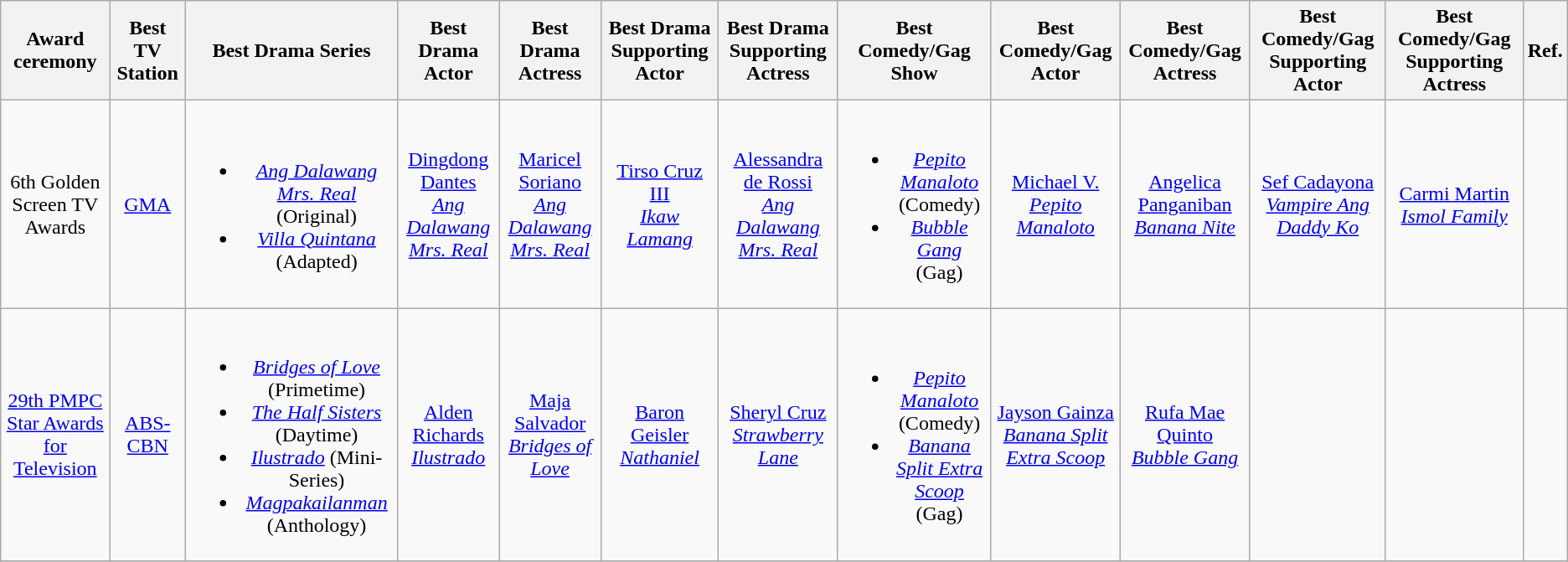<table class="wikitable" style="text-align:center">
<tr>
<th>Award ceremony</th>
<th>Best TV Station</th>
<th>Best Drama Series</th>
<th>Best Drama Actor</th>
<th>Best Drama Actress</th>
<th>Best Drama Supporting Actor</th>
<th>Best Drama Supporting Actress</th>
<th>Best Comedy/Gag Show</th>
<th>Best Comedy/Gag Actor</th>
<th>Best Comedy/Gag Actress</th>
<th>Best Comedy/Gag Supporting Actor</th>
<th>Best Comedy/Gag Supporting Actress</th>
<th>Ref.</th>
</tr>
<tr>
<td>6th Golden Screen TV Awards</td>
<td><a href='#'>GMA</a></td>
<td><br><ul><li><em><a href='#'>Ang Dalawang Mrs. Real</a></em> (Original)</li><li><em><a href='#'>Villa Quintana</a></em> (Adapted)</li></ul></td>
<td><a href='#'>Dingdong Dantes</a><br> <em><a href='#'>Ang Dalawang Mrs. Real</a></em></td>
<td><a href='#'>Maricel Soriano</a><br> <em><a href='#'>Ang Dalawang Mrs. Real</a></em></td>
<td><a href='#'>Tirso Cruz III</a><br> <em><a href='#'>Ikaw Lamang</a></em></td>
<td><a href='#'>Alessandra de Rossi</a><br> <em><a href='#'>Ang Dalawang Mrs. Real</a></em></td>
<td><br><ul><li><em><a href='#'>Pepito Manaloto</a></em> (Comedy)</li><li><em><a href='#'>Bubble Gang</a></em> (Gag)</li></ul></td>
<td><a href='#'>Michael V.</a><br> <em><a href='#'>Pepito Manaloto</a></em></td>
<td><a href='#'>Angelica Panganiban</a><br> <em><a href='#'>Banana Nite</a></em></td>
<td><a href='#'>Sef Cadayona</a><br> <em><a href='#'>Vampire Ang Daddy Ko</a></em></td>
<td><a href='#'>Carmi Martin</a><br> <em><a href='#'>Ismol Family</a></em></td>
<td></td>
</tr>
<tr>
<td><a href='#'>29th PMPC Star Awards for Television</a></td>
<td><a href='#'>ABS-CBN</a></td>
<td><br><ul><li><em><a href='#'>Bridges of Love</a></em> (Primetime)</li><li><em><a href='#'>The Half Sisters</a></em> (Daytime)</li><li><em><a href='#'>Ilustrado</a></em> (Mini-Series)</li><li><em><a href='#'>Magpakailanman</a></em> (Anthology)</li></ul></td>
<td><a href='#'>Alden Richards</a> <br> <em><a href='#'>Ilustrado</a></em></td>
<td><a href='#'>Maja Salvador</a> <br> <em><a href='#'>Bridges of Love</a></em></td>
<td><a href='#'>Baron Geisler</a> <br> <em><a href='#'>Nathaniel</a></em></td>
<td><a href='#'>Sheryl Cruz</a> <br> <em><a href='#'>Strawberry Lane</a></em></td>
<td><br><ul><li><em><a href='#'>Pepito Manaloto</a></em> (Comedy)</li><li><em><a href='#'>Banana Split Extra Scoop</a></em> (Gag)</li></ul></td>
<td><a href='#'>Jayson Gainza</a> <br> <em><a href='#'>Banana Split Extra Scoop</a></em></td>
<td><a href='#'>Rufa Mae Quinto</a> <br> <em><a href='#'>Bubble Gang</a></em></td>
<td></td>
<td></td>
<td></td>
</tr>
<tr>
</tr>
</table>
